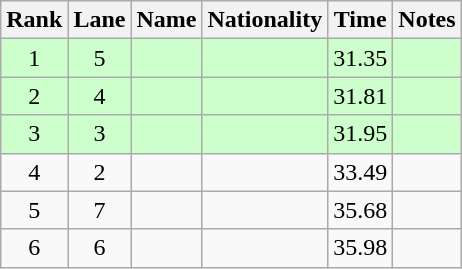<table class="wikitable sortable" style="text-align:center">
<tr>
<th>Rank</th>
<th>Lane</th>
<th>Name</th>
<th>Nationality</th>
<th>Time</th>
<th>Notes</th>
</tr>
<tr bgcolor=ccffcc>
<td>1</td>
<td>5</td>
<td align=left></td>
<td align=left></td>
<td>31.35</td>
<td><strong></strong></td>
</tr>
<tr bgcolor=ccffcc>
<td>2</td>
<td>4</td>
<td align=left></td>
<td align=left></td>
<td>31.81</td>
<td><strong></strong></td>
</tr>
<tr bgcolor=ccffcc>
<td>3</td>
<td>3</td>
<td align=left></td>
<td align=left></td>
<td>31.95</td>
<td><strong></strong></td>
</tr>
<tr>
<td>4</td>
<td>2</td>
<td align=left></td>
<td align=left></td>
<td>33.49</td>
<td></td>
</tr>
<tr>
<td>5</td>
<td>7</td>
<td align=left></td>
<td align=left></td>
<td>35.68</td>
<td></td>
</tr>
<tr>
<td>6</td>
<td>6</td>
<td align=left></td>
<td align=left></td>
<td>35.98</td>
<td></td>
</tr>
</table>
